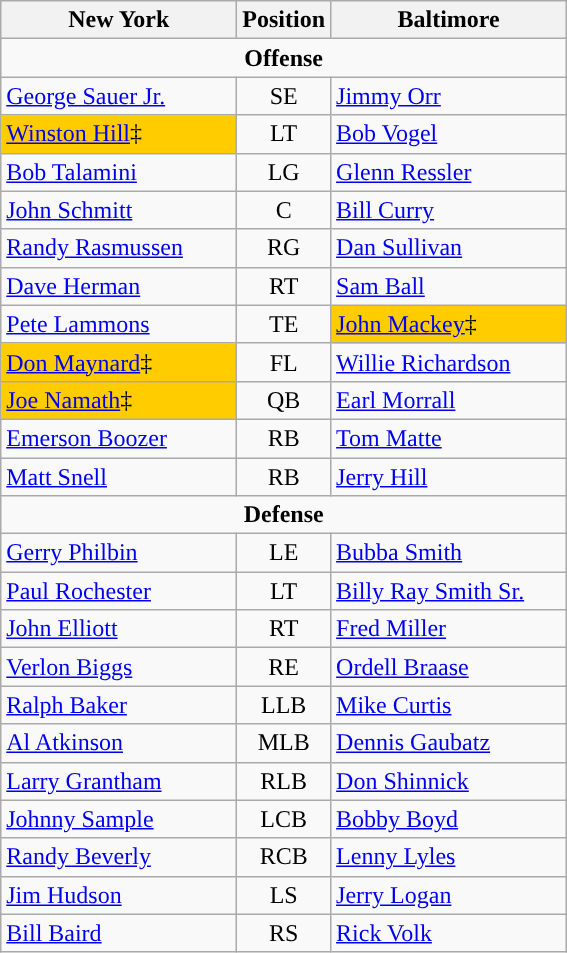<table class="wikitable">
<tr>
<th width="150px">New York</th>
<th>Position</th>
<th width="150px">Baltimore</th>
</tr>
<tr>
<td colspan="3" style="text-align:center;"><strong>Offense</strong></td>
</tr>
<tr>
<td><a href='#'>George Sauer Jr.</a></td>
<td style="text-align:center;">SE</td>
<td><a href='#'>Jimmy Orr</a></td>
</tr>
<tr>
<td bgcolor="#FFCC00"><a href='#'>Winston Hill</a>‡</td>
<td style="text-align:center;">LT</td>
<td><a href='#'>Bob Vogel</a></td>
</tr>
<tr>
<td><a href='#'>Bob Talamini</a></td>
<td style="text-align:center;">LG</td>
<td><a href='#'>Glenn Ressler</a></td>
</tr>
<tr>
<td><a href='#'>John Schmitt</a></td>
<td style="text-align:center;">C</td>
<td><a href='#'>Bill Curry</a></td>
</tr>
<tr>
<td><a href='#'>Randy Rasmussen</a></td>
<td style="text-align:center;">RG</td>
<td><a href='#'>Dan Sullivan</a></td>
</tr>
<tr>
<td><a href='#'>Dave Herman</a></td>
<td style="text-align:center;">RT</td>
<td><a href='#'>Sam Ball</a></td>
</tr>
<tr>
<td><a href='#'>Pete Lammons</a></td>
<td style="text-align:center;">TE</td>
<td bgcolor="#FFCC00"><a href='#'>John Mackey</a>‡</td>
</tr>
<tr>
<td bgcolor="#FFCC00"><a href='#'>Don Maynard</a>‡</td>
<td style="text-align:center;">FL</td>
<td><a href='#'>Willie Richardson</a></td>
</tr>
<tr>
<td bgcolor="#FFCC00"><a href='#'>Joe Namath</a>‡</td>
<td style="text-align:center;">QB</td>
<td><a href='#'>Earl Morrall</a></td>
</tr>
<tr>
<td><a href='#'>Emerson Boozer</a></td>
<td style="text-align:center;">RB</td>
<td><a href='#'>Tom Matte</a></td>
</tr>
<tr>
<td><a href='#'>Matt Snell</a></td>
<td style="text-align:center;">RB</td>
<td><a href='#'>Jerry Hill</a></td>
</tr>
<tr>
<td colspan="3" style="text-align:center;"><strong>Defense</strong></td>
</tr>
<tr>
<td><a href='#'>Gerry Philbin</a></td>
<td style="text-align:center;">LE</td>
<td><a href='#'>Bubba Smith</a></td>
</tr>
<tr>
<td><a href='#'>Paul Rochester</a></td>
<td style="text-align:center;">LT</td>
<td><a href='#'>Billy Ray Smith Sr.</a></td>
</tr>
<tr>
<td><a href='#'>John Elliott</a></td>
<td style="text-align:center;">RT</td>
<td><a href='#'>Fred Miller</a></td>
</tr>
<tr>
<td><a href='#'>Verlon Biggs</a></td>
<td style="text-align:center;">RE</td>
<td><a href='#'>Ordell Braase</a></td>
</tr>
<tr>
<td><a href='#'>Ralph Baker</a></td>
<td style="text-align:center;">LLB</td>
<td><a href='#'>Mike Curtis</a></td>
</tr>
<tr>
<td><a href='#'>Al Atkinson</a></td>
<td style="text-align:center;">MLB</td>
<td><a href='#'>Dennis Gaubatz</a></td>
</tr>
<tr>
<td><a href='#'>Larry Grantham</a></td>
<td style="text-align:center;">RLB</td>
<td><a href='#'>Don Shinnick</a></td>
</tr>
<tr>
<td><a href='#'>Johnny Sample</a></td>
<td style="text-align:center;">LCB</td>
<td><a href='#'>Bobby Boyd</a></td>
</tr>
<tr>
<td><a href='#'>Randy Beverly</a></td>
<td style="text-align:center;">RCB</td>
<td><a href='#'>Lenny Lyles</a></td>
</tr>
<tr>
<td><a href='#'>Jim Hudson</a></td>
<td style="text-align:center;">LS</td>
<td><a href='#'>Jerry Logan</a></td>
</tr>
<tr>
<td><a href='#'>Bill Baird</a></td>
<td style="text-align:center;">RS</td>
<td><a href='#'>Rick Volk</a></td>
</tr>
</table>
